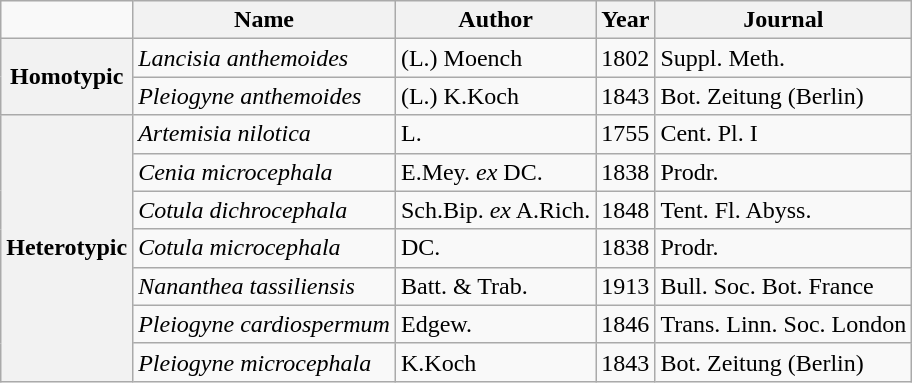<table class="wikitable sortable">
<tr>
<td></td>
<th>Name</th>
<th>Author</th>
<th>Year</th>
<th>Journal</th>
</tr>
<tr>
<th rowspan="2">Homotypic</th>
<td><em>Lancisia anthemoides</em></td>
<td>(L.) Moench</td>
<td>1802</td>
<td>Suppl. Meth.</td>
</tr>
<tr>
<td><em>Pleiogyne anthemoides</em></td>
<td>(L.) K.Koch</td>
<td>1843</td>
<td>Bot. Zeitung (Berlin)</td>
</tr>
<tr>
<th rowspan="7">Heterotypic</th>
<td><em>Artemisia nilotica</em></td>
<td>L.</td>
<td>1755</td>
<td>Cent. Pl. I</td>
</tr>
<tr>
<td><em>Cenia microcephala</em></td>
<td>E.Mey. <em>ex</em> DC.</td>
<td>1838</td>
<td>Prodr.</td>
</tr>
<tr>
<td><em>Cotula dichrocephala</em></td>
<td>Sch.Bip. <em>ex</em> A.Rich.</td>
<td>1848</td>
<td>Tent. Fl. Abyss.</td>
</tr>
<tr>
<td><em>Cotula microcephala</em></td>
<td>DC.</td>
<td>1838</td>
<td>Prodr.</td>
</tr>
<tr>
<td><em>Nananthea tassiliensis</em></td>
<td>Batt. & Trab.</td>
<td>1913</td>
<td>Bull. Soc. Bot. France</td>
</tr>
<tr>
<td><em>Pleiogyne cardiospermum</em></td>
<td>Edgew.</td>
<td>1846</td>
<td>Trans. Linn. Soc. London</td>
</tr>
<tr>
<td><em>Pleiogyne microcephala</em></td>
<td>K.Koch</td>
<td>1843</td>
<td>Bot. Zeitung (Berlin)</td>
</tr>
</table>
